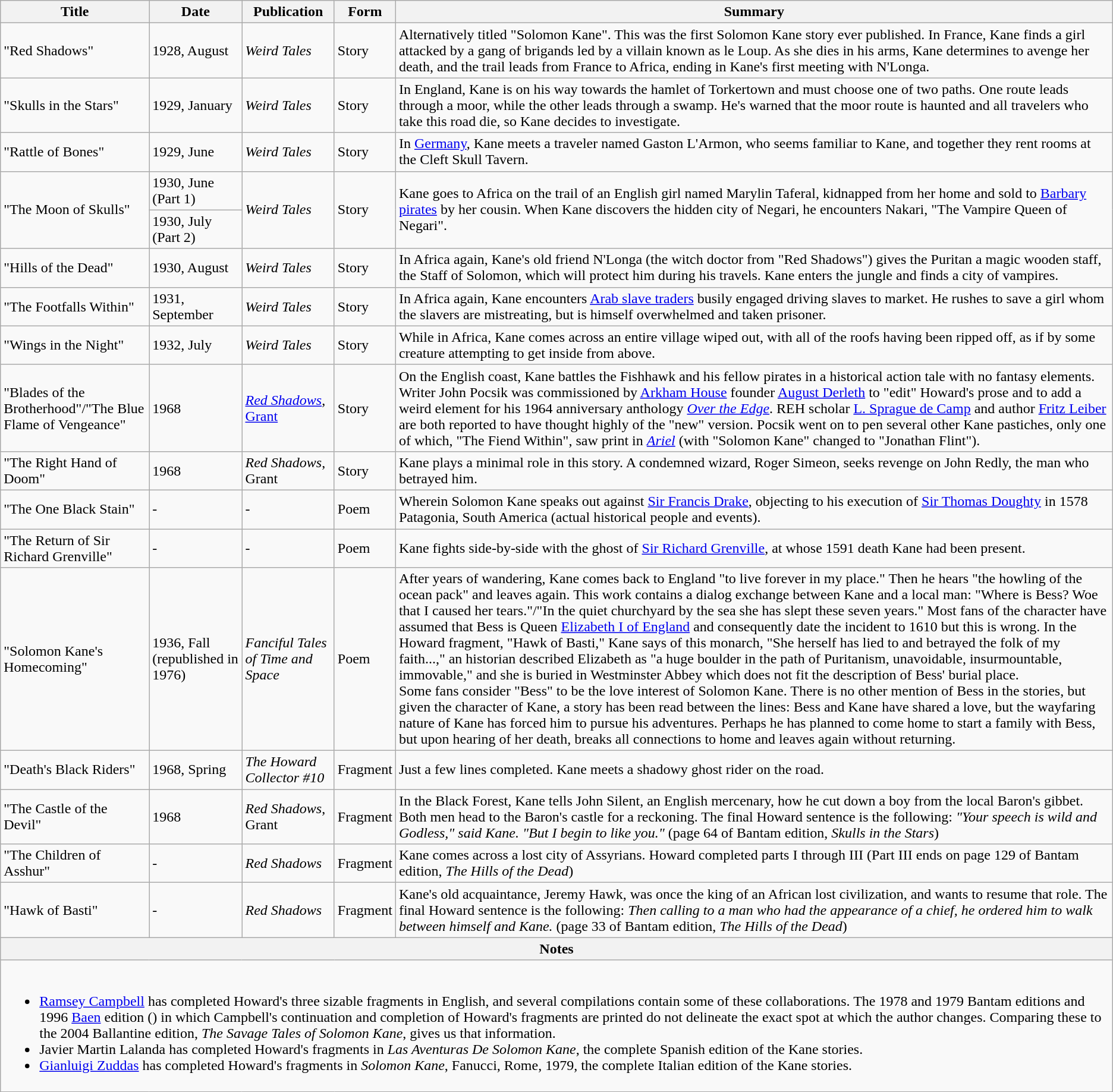<table class="wikitable sortable">
<tr>
<th>Title</th>
<th>Date</th>
<th>Publication</th>
<th>Form</th>
<th>Summary</th>
</tr>
<tr>
<td>"Red Shadows"</td>
<td>1928, August</td>
<td><em>Weird Tales</em></td>
<td>Story</td>
<td>Alternatively titled "Solomon Kane". This was the first Solomon Kane story ever published. In France, Kane finds a girl attacked by a gang of brigands led by a villain known as le Loup. As she dies in his arms, Kane determines to avenge her death, and the trail leads from France to Africa, ending in Kane's first meeting with N'Longa.</td>
</tr>
<tr>
<td>"Skulls in the Stars"</td>
<td>1929, January</td>
<td><em>Weird Tales</em></td>
<td>Story</td>
<td>In England, Kane is on his way towards the hamlet of Torkertown and must choose one of two paths. One route leads through a moor, while the other leads through a swamp. He's warned that the moor route is haunted and all travelers who take this road die, so Kane decides to investigate.</td>
</tr>
<tr>
<td>"Rattle of Bones"</td>
<td>1929, June</td>
<td><em>Weird Tales</em></td>
<td>Story</td>
<td>In <a href='#'>Germany</a>, Kane meets a traveler named Gaston L'Armon, who seems familiar to Kane, and together they rent rooms at the Cleft Skull Tavern.</td>
</tr>
<tr>
<td rowspan="2">"The Moon of Skulls"</td>
<td>1930, June (Part 1)</td>
<td rowspan="2"><em>Weird Tales</em></td>
<td rowspan="2">Story</td>
<td rowspan="2">Kane goes to Africa on the trail of an English girl named Marylin Taferal, kidnapped from her home and sold to <a href='#'>Barbary pirates</a> by her cousin. When Kane discovers the hidden city of Negari, he encounters Nakari, "The Vampire Queen of Negari".</td>
</tr>
<tr>
<td>1930, July (Part 2)</td>
</tr>
<tr>
<td>"Hills of the Dead"</td>
<td>1930, August</td>
<td><em>Weird Tales</em></td>
<td>Story</td>
<td>In Africa again, Kane's old friend N'Longa (the witch doctor from "Red Shadows") gives the Puritan a magic wooden staff, the Staff of Solomon, which will protect him during his travels. Kane enters the jungle and finds a city of vampires.</td>
</tr>
<tr>
<td>"The Footfalls Within"</td>
<td>1931, September</td>
<td><em>Weird Tales</em></td>
<td>Story</td>
<td>In Africa again, Kane encounters <a href='#'>Arab slave traders</a> busily engaged driving slaves to market. He rushes to save a girl whom the slavers are mistreating, but is himself overwhelmed and taken prisoner.</td>
</tr>
<tr>
<td>"Wings in the Night"</td>
<td>1932, July</td>
<td><em>Weird Tales</em></td>
<td>Story</td>
<td>While in Africa, Kane comes across an entire village wiped out, with all of the roofs having been ripped off, as if by some creature attempting to get inside from above.</td>
</tr>
<tr>
<td>"Blades of the Brotherhood"/"The Blue Flame of Vengeance"</td>
<td>1968</td>
<td><em><a href='#'>Red Shadows</a></em>, <a href='#'>Grant</a></td>
<td>Story</td>
<td>On the English coast, Kane battles the Fishhawk and his fellow pirates in a historical action tale with no fantasy elements. Writer John Pocsik was commissioned by <a href='#'>Arkham House</a> founder <a href='#'>August Derleth</a> to "edit" Howard's prose and to add a weird element for his 1964 anniversary anthology <em><a href='#'>Over the Edge</a></em>. REH scholar <a href='#'>L. Sprague de Camp</a> and author <a href='#'>Fritz Leiber</a> are both reported to have thought highly of the "new" version.  Pocsik went on to pen several other Kane pastiches, only one of which, "The Fiend Within", saw print in <em><a href='#'>Ariel</a></em> (with "Solomon Kane" changed to "Jonathan Flint").</td>
</tr>
<tr>
<td>"The Right Hand of Doom"</td>
<td>1968</td>
<td><em>Red Shadows</em>, Grant</td>
<td>Story</td>
<td>Kane plays a minimal role in this story. A condemned wizard, Roger Simeon, seeks revenge on John Redly, the man who betrayed him.</td>
</tr>
<tr>
<td>"The One Black Stain"</td>
<td>-</td>
<td>-</td>
<td>Poem</td>
<td>Wherein Solomon Kane speaks out against <a href='#'>Sir Francis Drake</a>, objecting to his execution of <a href='#'>Sir Thomas Doughty</a> in 1578 Patagonia, South America (actual historical people and events).</td>
</tr>
<tr>
<td>"The Return of Sir Richard Grenville"</td>
<td>-</td>
<td>-</td>
<td>Poem</td>
<td>Kane fights side-by-side with the ghost of <a href='#'>Sir Richard Grenville</a>, at whose 1591 death Kane had been present.</td>
</tr>
<tr>
<td>"Solomon Kane's Homecoming"</td>
<td>1936, Fall (republished in 1976)</td>
<td><em>Fanciful Tales of Time and Space</em></td>
<td>Poem</td>
<td>After years of wandering, Kane comes back to England "to live forever in my place." Then he hears "the howling of the ocean pack" and leaves again. This work contains a dialog exchange between Kane and a local man: "Where is Bess? Woe that I caused her tears."/"In the quiet churchyard by the sea she has slept these seven years." Most fans of the character have assumed that Bess is Queen <a href='#'>Elizabeth I of England</a> and consequently date the incident to 1610 but this is wrong. In the Howard fragment, "Hawk of Basti," Kane says of this monarch, "She herself has lied to and betrayed the folk of my faith...," an historian described Elizabeth as "a huge boulder in the path of Puritanism, unavoidable, insurmountable, immovable," and she is buried in Westminster Abbey which does not fit the description of Bess' burial place.<br>Some fans consider "Bess" to be the love interest of Solomon Kane. There is no other mention of Bess in the stories, but given the character of Kane, a story has been read between the lines: Bess and Kane have shared a love, but the wayfaring nature of Kane has forced him to pursue his adventures. Perhaps he has planned to come home to start a family with Bess, but upon hearing of her death, breaks all connections to home and leaves again without returning.</td>
</tr>
<tr>
<td>"Death's Black Riders"</td>
<td>1968, Spring</td>
<td><em>The Howard Collector #10</em></td>
<td>Fragment</td>
<td>Just a few lines completed. Kane meets a shadowy ghost rider on the road.</td>
</tr>
<tr>
<td>"The Castle of the Devil"</td>
<td>1968</td>
<td><em>Red Shadows</em>, Grant</td>
<td>Fragment</td>
<td>In the Black Forest, Kane tells John Silent, an English mercenary, how he cut down a boy from the local Baron's gibbet. Both men head to the Baron's castle for a reckoning. The final Howard sentence is the following: <em>"Your speech is wild and Godless," said Kane. "But I begin to like you."</em> (page 64 of Bantam edition, <em>Skulls in the Stars</em>)</td>
</tr>
<tr>
<td>"The Children of Asshur"</td>
<td>-</td>
<td><em>Red Shadows</em></td>
<td>Fragment</td>
<td>Kane comes across a lost city of Assyrians. Howard completed parts I through III (Part III ends on page 129 of Bantam edition, <em>The Hills of the Dead</em>)</td>
</tr>
<tr>
<td>"Hawk of Basti"</td>
<td>-</td>
<td><em>Red Shadows</em></td>
<td>Fragment</td>
<td>Kane's old acquaintance, Jeremy Hawk, was once the king of an African lost civilization, and wants to resume that role. The final Howard sentence is the following: <em>Then calling to a man who had the appearance of a chief, he ordered him to walk between himself and Kane.</em> (page 33 of Bantam edition, <em>The Hills of the Dead</em>)</td>
</tr>
<tr>
<th colspan="5">Notes</th>
</tr>
<tr>
<td colspan="5"><br><ul><li><a href='#'>Ramsey Campbell</a> has completed Howard's three sizable fragments in English, and several compilations contain some of these collaborations. The 1978 and 1979 Bantam editions and 1996 <a href='#'>Baen</a> edition () in which Campbell's continuation and completion of Howard's fragments are printed do not delineate the exact spot at which the author changes. Comparing these to the 2004 Ballantine edition, <em>The Savage Tales of Solomon Kane</em>, gives us that information.</li><li>Javier Martin Lalanda has completed Howard's fragments in <em>Las Aventuras De Solomon Kane</em>, the complete Spanish edition of the Kane stories.</li><li><a href='#'>Gianluigi Zuddas</a> has completed Howard's fragments in <em>Solomon Kane</em>, Fanucci, Rome, 1979, the complete Italian edition of the Kane stories.</li></ul></td>
</tr>
</table>
